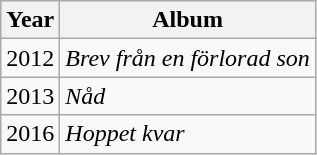<table class="wikitable">
<tr>
<th>Year</th>
<th>Album</th>
</tr>
<tr>
<td>2012</td>
<td><em>Brev från en förlorad son</em></td>
</tr>
<tr>
<td>2013</td>
<td><em>Nåd</em></td>
</tr>
<tr>
<td>2016</td>
<td><em>Hoppet kvar</em></td>
</tr>
</table>
